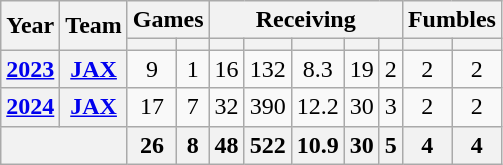<table class="wikitable" style="text-align:center;">
<tr>
<th rowspan="2">Year</th>
<th rowspan="2">Team</th>
<th colspan="2">Games</th>
<th colspan="5">Receiving</th>
<th colspan="2">Fumbles</th>
</tr>
<tr>
<th></th>
<th></th>
<th></th>
<th></th>
<th></th>
<th></th>
<th></th>
<th></th>
<th></th>
</tr>
<tr>
<th><a href='#'>2023</a></th>
<th><a href='#'>JAX</a></th>
<td>9</td>
<td>1</td>
<td>16</td>
<td>132</td>
<td>8.3</td>
<td>19</td>
<td>2</td>
<td>2</td>
<td>2</td>
</tr>
<tr>
<th><a href='#'>2024</a></th>
<th><a href='#'>JAX</a></th>
<td>17</td>
<td>7</td>
<td>32</td>
<td>390</td>
<td>12.2</td>
<td>30</td>
<td>3</td>
<td>2</td>
<td>2</td>
</tr>
<tr>
<th colspan="2"></th>
<th>26</th>
<th>8</th>
<th>48</th>
<th>522</th>
<th>10.9</th>
<th>30</th>
<th>5</th>
<th>4</th>
<th>4</th>
</tr>
</table>
